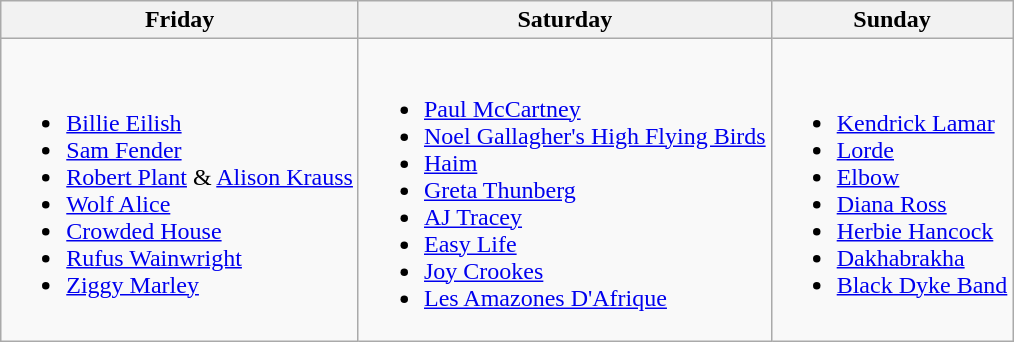<table class="wikitable">
<tr>
<th>Friday</th>
<th>Saturday</th>
<th>Sunday</th>
</tr>
<tr>
<td><br><ul><li><a href='#'>Billie Eilish</a></li><li><a href='#'>Sam Fender</a></li><li><a href='#'>Robert Plant</a> & <a href='#'>Alison Krauss</a></li><li><a href='#'>Wolf Alice</a></li><li><a href='#'>Crowded House</a></li><li><a href='#'>Rufus Wainwright</a></li><li><a href='#'>Ziggy Marley</a></li></ul></td>
<td><br><ul><li><a href='#'>Paul McCartney</a></li><li><a href='#'>Noel Gallagher's High Flying Birds</a></li><li><a href='#'>Haim</a></li><li><a href='#'>Greta Thunberg</a></li><li><a href='#'>AJ Tracey</a></li><li><a href='#'>Easy Life</a></li><li><a href='#'>Joy Crookes</a></li><li><a href='#'>Les Amazones D'Afrique</a></li></ul></td>
<td><br><ul><li><a href='#'>Kendrick Lamar</a></li><li><a href='#'>Lorde</a></li><li><a href='#'>Elbow</a></li><li><a href='#'>Diana Ross</a></li><li><a href='#'>Herbie Hancock</a></li><li><a href='#'>Dakhabrakha</a></li><li><a href='#'>Black Dyke Band</a></li></ul></td>
</tr>
</table>
